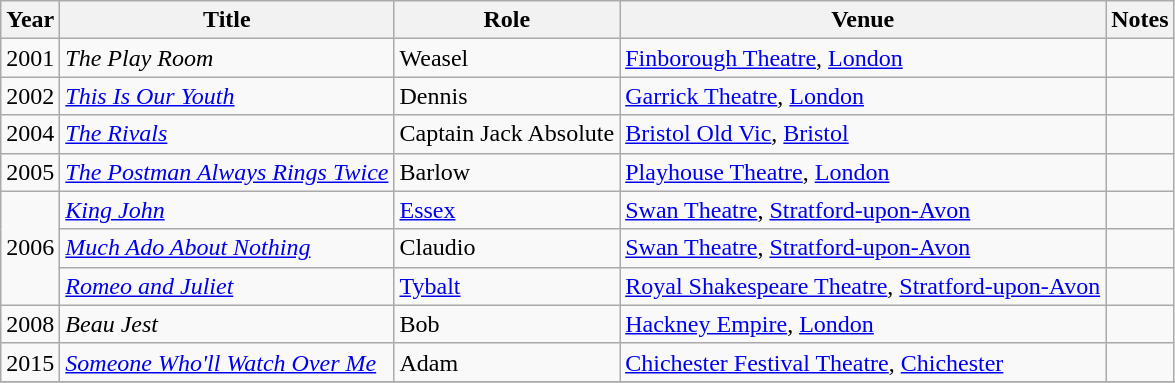<table class="wikitable sortable">
<tr>
<th>Year</th>
<th>Title</th>
<th>Role</th>
<th>Venue</th>
<th>Notes</th>
</tr>
<tr>
<td>2001</td>
<td><em>The Play Room</em></td>
<td>Weasel</td>
<td><a href='#'>Finborough Theatre</a>, <a href='#'>London</a></td>
<td></td>
</tr>
<tr>
<td>2002</td>
<td><em><a href='#'>This Is Our Youth</a></em></td>
<td>Dennis</td>
<td><a href='#'>Garrick Theatre</a>, <a href='#'>London</a></td>
<td></td>
</tr>
<tr>
<td>2004</td>
<td><em><a href='#'>The Rivals</a></em></td>
<td>Captain Jack Absolute</td>
<td><a href='#'>Bristol Old Vic</a>, <a href='#'>Bristol</a></td>
<td></td>
</tr>
<tr>
<td>2005</td>
<td><em><a href='#'>The Postman Always Rings Twice</a></em></td>
<td>Barlow</td>
<td><a href='#'>Playhouse Theatre</a>, <a href='#'>London</a></td>
<td></td>
</tr>
<tr>
<td rowspan="3">2006</td>
<td><em><a href='#'>King John</a></em></td>
<td><a href='#'>Essex</a></td>
<td><a href='#'>Swan Theatre</a>, <a href='#'>Stratford-upon-Avon</a></td>
<td></td>
</tr>
<tr>
<td><em><a href='#'>Much Ado About Nothing</a></em></td>
<td>Claudio</td>
<td><a href='#'>Swan Theatre</a>, <a href='#'>Stratford-upon-Avon</a></td>
<td></td>
</tr>
<tr>
<td><em><a href='#'>Romeo and Juliet</a></em></td>
<td><a href='#'>Tybalt</a></td>
<td><a href='#'>Royal Shakespeare Theatre</a>, <a href='#'>Stratford-upon-Avon</a></td>
<td></td>
</tr>
<tr>
<td>2008</td>
<td><em>Beau Jest</em></td>
<td>Bob</td>
<td><a href='#'>Hackney Empire</a>, <a href='#'>London</a></td>
<td></td>
</tr>
<tr>
<td>2015</td>
<td><em><a href='#'>Someone Who'll Watch Over Me</a></em></td>
<td>Adam</td>
<td><a href='#'>Chichester Festival Theatre</a>, <a href='#'>Chichester</a></td>
<td></td>
</tr>
<tr>
</tr>
</table>
